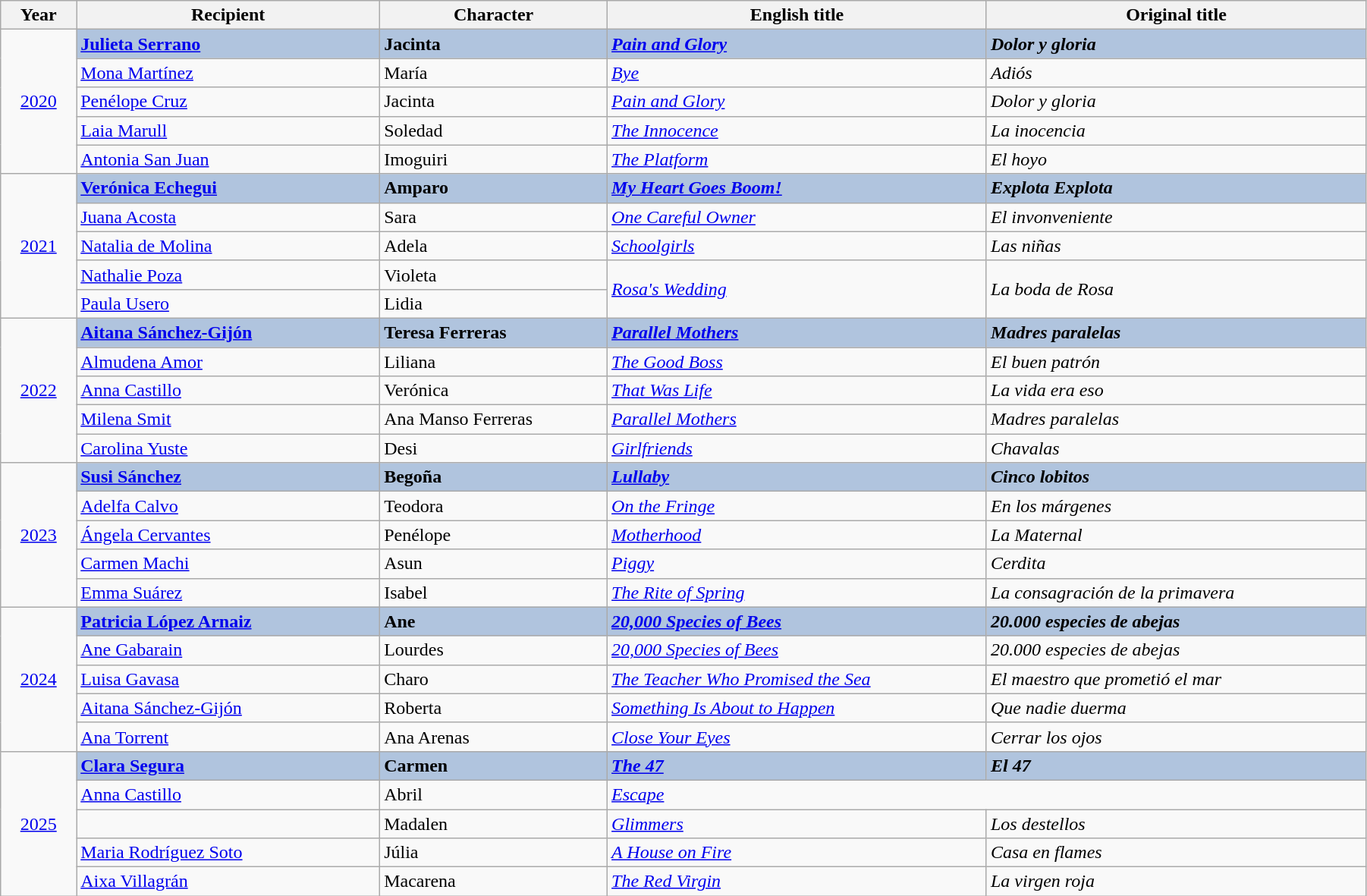<table class="wikitable" width="95%" cellpadding="5">
<tr>
<th width="5%">Year</th>
<th width="20%">Recipient</th>
<th width="15%">Character</th>
<th width="25%">English title</th>
<th width="25%">Original title</th>
</tr>
<tr>
<td rowspan=5 style="text-align:center"><a href='#'>2020</a><br></td>
<td style="background:#B0C4DE;"><strong><a href='#'>Julieta Serrano</a></strong></td>
<td style="background:#B0C4DE;"><strong>Jacinta</strong></td>
<td style="background:#B0C4DE;"><strong><em><a href='#'>Pain and Glory</a></em></strong></td>
<td style="background:#B0C4DE;"><strong><em>Dolor y gloria</em></strong></td>
</tr>
<tr>
<td><a href='#'>Mona Martínez</a></td>
<td>María</td>
<td><em><a href='#'>Bye</a></em></td>
<td><em>Adiós</em></td>
</tr>
<tr>
<td><a href='#'>Penélope Cruz</a></td>
<td>Jacinta</td>
<td><em><a href='#'>Pain and Glory</a></em></td>
<td><em>Dolor y gloria</em></td>
</tr>
<tr>
<td><a href='#'>Laia Marull</a></td>
<td>Soledad</td>
<td><em><a href='#'>The Innocence</a></em></td>
<td><em>La inocencia</em></td>
</tr>
<tr>
<td><a href='#'>Antonia San Juan</a></td>
<td>Imoguiri</td>
<td><em><a href='#'>The Platform</a></em></td>
<td><em>El hoyo</em></td>
</tr>
<tr>
<td rowspan=5 style="text-align:center"><a href='#'>2021</a><br></td>
<td style="background:#B0C4DE;"><strong><a href='#'>Verónica Echegui</a></strong></td>
<td style="background:#B0C4DE;"><strong>Amparo</strong></td>
<td style="background:#B0C4DE;"><strong><em><a href='#'>My Heart Goes Boom!</a></em></strong></td>
<td style="background:#B0C4DE;"><strong><em>Explota Explota</em></strong></td>
</tr>
<tr>
<td><a href='#'>Juana Acosta</a></td>
<td>Sara</td>
<td><em><a href='#'>One Careful Owner</a></em></td>
<td><em>El invonveniente</em></td>
</tr>
<tr>
<td><a href='#'>Natalia de Molina</a></td>
<td>Adela</td>
<td><em><a href='#'>Schoolgirls</a></em></td>
<td><em>Las niñas</em></td>
</tr>
<tr>
<td><a href='#'>Nathalie Poza</a></td>
<td>Violeta</td>
<td rowspan="2"><em><a href='#'>Rosa's Wedding</a></em></td>
<td rowspan="2"><em>La boda de Rosa</em></td>
</tr>
<tr>
<td><a href='#'>Paula Usero</a></td>
<td>Lidia</td>
</tr>
<tr>
<td rowspan=5 style="text-align:center"><a href='#'>2022</a><br></td>
<td style="background:#B0C4DE;"><strong><a href='#'>Aitana Sánchez-Gijón</a></strong></td>
<td style="background:#B0C4DE;"><strong>Teresa Ferreras</strong></td>
<td style="background:#B0C4DE;"><strong><em><a href='#'>Parallel Mothers</a></em></strong></td>
<td style="background:#B0C4DE;"><strong><em>Madres paralelas</em></strong></td>
</tr>
<tr>
<td><a href='#'>Almudena Amor</a></td>
<td>Liliana</td>
<td><em><a href='#'>The Good Boss</a></em></td>
<td><em>El buen patrón</em></td>
</tr>
<tr>
<td><a href='#'>Anna Castillo</a></td>
<td>Verónica</td>
<td><em><a href='#'>That Was Life</a></em></td>
<td><em>La vida era eso</em></td>
</tr>
<tr>
<td><a href='#'>Milena Smit</a></td>
<td>Ana Manso Ferreras</td>
<td><em><a href='#'>Parallel Mothers</a></em></td>
<td><em>Madres paralelas</em></td>
</tr>
<tr>
<td><a href='#'>Carolina Yuste</a></td>
<td>Desi</td>
<td><em><a href='#'>Girlfriends</a></em></td>
<td><em>Chavalas</em></td>
</tr>
<tr>
<td rowspan=5 style="text-align:center"><a href='#'>2023</a><br></td>
<td style="background:#B0C4DE;"><strong><a href='#'>Susi Sánchez</a></strong></td>
<td style="background:#B0C4DE;"><strong>Begoña</strong></td>
<td style="background:#B0C4DE;"><strong><em><a href='#'>Lullaby</a></em></strong></td>
<td style="background:#B0C4DE;"><strong><em>Cinco lobitos</em></strong></td>
</tr>
<tr>
<td><a href='#'>Adelfa Calvo</a></td>
<td>Teodora</td>
<td><em><a href='#'>On the Fringe</a></em></td>
<td><em>En los márgenes</em></td>
</tr>
<tr>
<td><a href='#'>Ángela Cervantes</a></td>
<td>Penélope</td>
<td><em><a href='#'>Motherhood</a></em></td>
<td><em>La Maternal</em></td>
</tr>
<tr>
<td><a href='#'>Carmen Machi</a></td>
<td>Asun</td>
<td><em><a href='#'>Piggy</a></em></td>
<td><em>Cerdita</em></td>
</tr>
<tr>
<td><a href='#'>Emma Suárez</a></td>
<td>Isabel</td>
<td><em><a href='#'>The Rite of Spring</a></em></td>
<td><em>La consagración de la primavera</em></td>
</tr>
<tr>
<td rowspan=5 style="text-align:center"><a href='#'>2024</a><br></td>
<td style="background:#B0C4DE;"><strong><a href='#'>Patricia López Arnaiz</a></strong></td>
<td style="background:#B0C4DE;"><strong>Ane</strong></td>
<td style="background:#B0C4DE;"><strong><em><a href='#'>20,000 Species of Bees</a></em></strong></td>
<td style="background:#B0C4DE;"><strong><em>20.000 especies de abejas</em></strong></td>
</tr>
<tr>
<td><a href='#'>Ane Gabarain</a></td>
<td>Lourdes</td>
<td><em><a href='#'>20,000 Species of Bees</a></em></td>
<td><em>20.000 especies de abejas</em></td>
</tr>
<tr>
<td><a href='#'>Luisa Gavasa</a></td>
<td>Charo</td>
<td><em><a href='#'>The Teacher Who Promised the Sea</a></em></td>
<td><em>El maestro que prometió el mar</em></td>
</tr>
<tr>
<td><a href='#'>Aitana Sánchez-Gijón</a></td>
<td>Roberta</td>
<td><em><a href='#'>Something Is About to Happen</a></em></td>
<td><em>Que nadie duerma</em></td>
</tr>
<tr>
<td><a href='#'>Ana Torrent</a></td>
<td>Ana Arenas</td>
<td><em><a href='#'>Close Your Eyes</a></em></td>
<td><em>Cerrar los ojos</em></td>
</tr>
<tr>
<td rowspan=5 style="text-align:center"><a href='#'>2025</a></td>
<td style="background:#B0C4DE;"><strong><a href='#'>Clara Segura</a></strong></td>
<td style="background:#B0C4DE;"><strong>Carmen</strong></td>
<td style="background:#B0C4DE;"><strong><em><a href='#'>The 47</a></em></strong></td>
<td style="background:#B0C4DE;"><strong><em>El 47</em></strong></td>
</tr>
<tr>
<td><a href='#'>Anna Castillo</a></td>
<td>Abril</td>
<td colspan = "2"><em><a href='#'>Escape</a></em></td>
</tr>
<tr>
<td></td>
<td>Madalen</td>
<td><em><a href='#'>Glimmers</a></em></td>
<td><em>Los destellos</em></td>
</tr>
<tr>
<td><a href='#'>Maria Rodríguez Soto</a></td>
<td>Júlia</td>
<td><em><a href='#'>A House on Fire</a></em></td>
<td><em>Casa en flames</em></td>
</tr>
<tr>
<td><a href='#'>Aixa Villagrán</a></td>
<td>Macarena</td>
<td><em><a href='#'>The Red Virgin</a></em></td>
<td><em>La virgen roja</em></td>
</tr>
</table>
